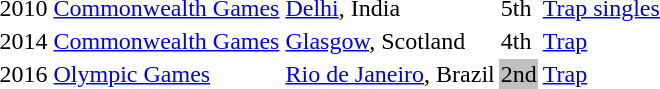<table>
<tr>
<td>2010</td>
<td><a href='#'>Commonwealth Games</a></td>
<td><a href='#'>Delhi</a>, India</td>
<td>5th</td>
<td><a href='#'>Trap singles</a></td>
<td></td>
</tr>
<tr>
<td>2014</td>
<td><a href='#'>Commonwealth Games</a></td>
<td><a href='#'>Glasgow</a>, Scotland</td>
<td>4th</td>
<td><a href='#'>Trap</a></td>
<td></td>
</tr>
<tr>
<td>2016</td>
<td><a href='#'>Olympic Games</a></td>
<td><a href='#'>Rio de Janeiro</a>, Brazil</td>
<td bgcolor=silver>2nd</td>
<td><a href='#'>Trap</a></td>
<td></td>
</tr>
</table>
